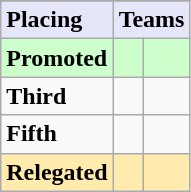<table class=wikitable>
<tr>
</tr>
<tr style="background: #E6E6FA;">
<td><strong>Placing</strong></td>
<td colspan="2" style="text-align:center"><strong>Teams</strong></td>
</tr>
<tr style="background: #ccffcc;">
<td><strong>Promoted</strong></td>
<td><strong></strong></td>
<td><strong></strong></td>
</tr>
<tr>
<td><strong>Third</strong></td>
<td></td>
<td></td>
</tr>
<tr>
<td><strong>Fifth</strong></td>
<td></td>
<td> </td>
</tr>
<tr style="background: #ffebad;">
<td><strong>Relegated</strong></td>
<td></td>
<td></td>
</tr>
</table>
